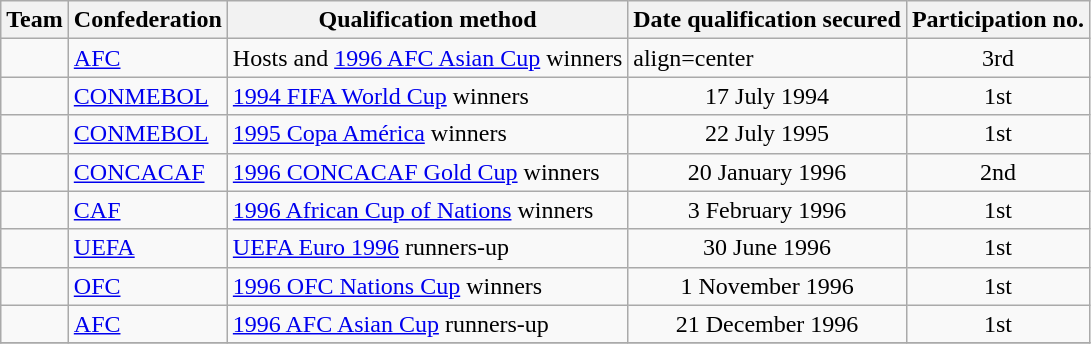<table class="wikitable sortable">
<tr>
<th>Team</th>
<th>Confederation</th>
<th>Qualification method</th>
<th>Date qualification secured</th>
<th>Participation no.</th>
</tr>
<tr>
<td></td>
<td><a href='#'>AFC</a></td>
<td>Hosts and <a href='#'>1996 AFC Asian Cup</a> winners</td>
<td>align=center </td>
<td align=center>3rd</td>
</tr>
<tr>
<td></td>
<td><a href='#'>CONMEBOL</a></td>
<td><a href='#'>1994 FIFA World Cup</a> winners</td>
<td align=center>17 July 1994</td>
<td align=center>1st</td>
</tr>
<tr>
<td></td>
<td><a href='#'>CONMEBOL</a></td>
<td><a href='#'>1995 Copa América</a> winners</td>
<td align=center>22 July 1995</td>
<td align=center>1st</td>
</tr>
<tr>
<td></td>
<td><a href='#'>CONCACAF</a></td>
<td><a href='#'>1996 CONCACAF Gold Cup</a> winners</td>
<td align=center>20 January 1996</td>
<td align=center>2nd</td>
</tr>
<tr>
<td></td>
<td><a href='#'>CAF</a></td>
<td><a href='#'>1996 African Cup of Nations</a> winners</td>
<td align=center>3 February 1996</td>
<td align=center>1st</td>
</tr>
<tr>
<td></td>
<td><a href='#'>UEFA</a></td>
<td><a href='#'>UEFA Euro 1996</a> runners-up</td>
<td align=center>30 June 1996</td>
<td align=center>1st</td>
</tr>
<tr>
<td></td>
<td><a href='#'>OFC</a></td>
<td><a href='#'>1996 OFC Nations Cup</a> winners</td>
<td align=center>1 November 1996</td>
<td align=center>1st</td>
</tr>
<tr>
<td></td>
<td><a href='#'>AFC</a></td>
<td><a href='#'>1996 AFC Asian Cup</a> runners-up</td>
<td align=center>21 December 1996</td>
<td align=center>1st</td>
</tr>
<tr>
</tr>
</table>
